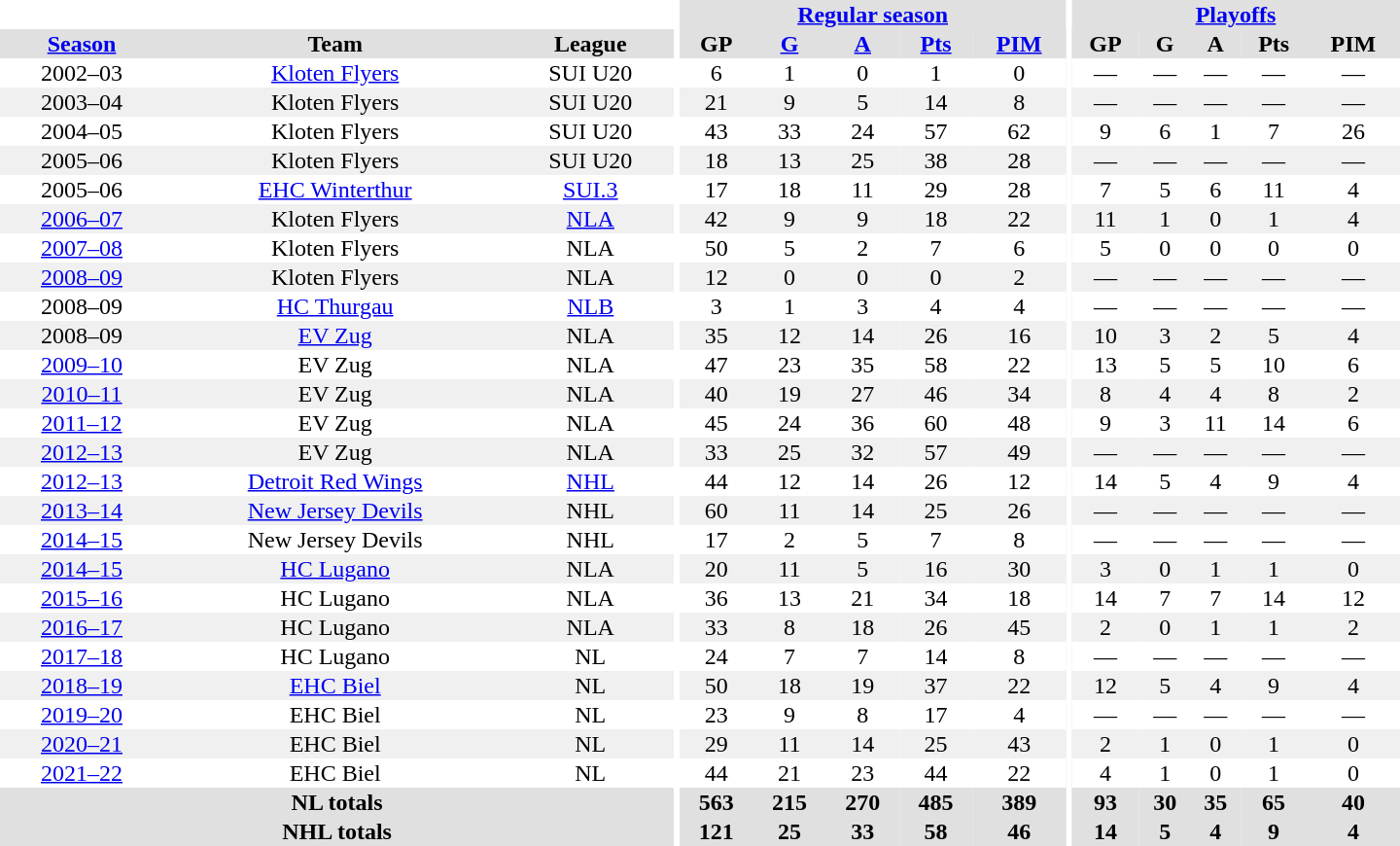<table border="0" cellpadding="1" cellspacing="0" style="text-align:center; width:60em">
<tr bgcolor="#e0e0e0">
<th colspan="3"  bgcolor="#ffffff"></th>
<th rowspan="99" bgcolor="#ffffff"></th>
<th colspan="5"><a href='#'>Regular season</a></th>
<th rowspan="99" bgcolor="#ffffff"></th>
<th colspan="5"><a href='#'>Playoffs</a></th>
</tr>
<tr bgcolor="#e0e0e0">
<th><a href='#'>Season</a></th>
<th>Team</th>
<th>League</th>
<th>GP</th>
<th><a href='#'>G</a></th>
<th><a href='#'>A</a></th>
<th><a href='#'>Pts</a></th>
<th><a href='#'>PIM</a></th>
<th>GP</th>
<th>G</th>
<th>A</th>
<th>Pts</th>
<th>PIM</th>
</tr>
<tr>
<td>2002–03</td>
<td><a href='#'>Kloten Flyers</a></td>
<td>SUI U20</td>
<td>6</td>
<td>1</td>
<td>0</td>
<td>1</td>
<td>0</td>
<td>—</td>
<td>—</td>
<td>—</td>
<td>—</td>
<td>—</td>
</tr>
<tr bgcolor="#f0f0f0">
<td>2003–04</td>
<td>Kloten Flyers</td>
<td>SUI U20</td>
<td>21</td>
<td>9</td>
<td>5</td>
<td>14</td>
<td>8</td>
<td>—</td>
<td>—</td>
<td>—</td>
<td>—</td>
<td>—</td>
</tr>
<tr>
<td>2004–05</td>
<td>Kloten Flyers</td>
<td>SUI U20</td>
<td>43</td>
<td>33</td>
<td>24</td>
<td>57</td>
<td>62</td>
<td>9</td>
<td>6</td>
<td>1</td>
<td>7</td>
<td>26</td>
</tr>
<tr bgcolor="#f0f0f0">
<td>2005–06</td>
<td>Kloten Flyers</td>
<td>SUI U20</td>
<td>18</td>
<td>13</td>
<td>25</td>
<td>38</td>
<td>28</td>
<td>—</td>
<td>—</td>
<td>—</td>
<td>—</td>
<td>—</td>
</tr>
<tr>
<td>2005–06</td>
<td><a href='#'>EHC Winterthur</a></td>
<td><a href='#'>SUI.3</a></td>
<td>17</td>
<td>18</td>
<td>11</td>
<td>29</td>
<td>28</td>
<td>7</td>
<td>5</td>
<td>6</td>
<td>11</td>
<td>4</td>
</tr>
<tr bgcolor="#f0f0f0">
<td><a href='#'>2006–07</a></td>
<td>Kloten Flyers</td>
<td><a href='#'>NLA</a></td>
<td>42</td>
<td>9</td>
<td>9</td>
<td>18</td>
<td>22</td>
<td>11</td>
<td>1</td>
<td>0</td>
<td>1</td>
<td>4</td>
</tr>
<tr>
<td><a href='#'>2007–08</a></td>
<td>Kloten Flyers</td>
<td>NLA</td>
<td>50</td>
<td>5</td>
<td>2</td>
<td>7</td>
<td>6</td>
<td>5</td>
<td>0</td>
<td>0</td>
<td>0</td>
<td>0</td>
</tr>
<tr bgcolor="#f0f0f0">
<td><a href='#'>2008–09</a></td>
<td>Kloten Flyers</td>
<td>NLA</td>
<td>12</td>
<td>0</td>
<td>0</td>
<td>0</td>
<td>2</td>
<td>—</td>
<td>—</td>
<td>—</td>
<td>—</td>
<td>—</td>
</tr>
<tr>
<td>2008–09</td>
<td><a href='#'>HC Thurgau</a></td>
<td><a href='#'>NLB</a></td>
<td>3</td>
<td>1</td>
<td>3</td>
<td>4</td>
<td>4</td>
<td>—</td>
<td>—</td>
<td>—</td>
<td>—</td>
<td>—</td>
</tr>
<tr bgcolor="#f0f0f0">
<td>2008–09</td>
<td><a href='#'>EV Zug</a></td>
<td>NLA</td>
<td>35</td>
<td>12</td>
<td>14</td>
<td>26</td>
<td>16</td>
<td>10</td>
<td>3</td>
<td>2</td>
<td>5</td>
<td>4</td>
</tr>
<tr>
<td><a href='#'>2009–10</a></td>
<td>EV Zug</td>
<td>NLA</td>
<td>47</td>
<td>23</td>
<td>35</td>
<td>58</td>
<td>22</td>
<td>13</td>
<td>5</td>
<td>5</td>
<td>10</td>
<td>6</td>
</tr>
<tr bgcolor="#f0f0f0">
<td><a href='#'>2010–11</a></td>
<td>EV Zug</td>
<td>NLA</td>
<td>40</td>
<td>19</td>
<td>27</td>
<td>46</td>
<td>34</td>
<td>8</td>
<td>4</td>
<td>4</td>
<td>8</td>
<td>2</td>
</tr>
<tr>
<td><a href='#'>2011–12</a></td>
<td>EV Zug</td>
<td>NLA</td>
<td>45</td>
<td>24</td>
<td>36</td>
<td>60</td>
<td>48</td>
<td>9</td>
<td>3</td>
<td>11</td>
<td>14</td>
<td>6</td>
</tr>
<tr bgcolor="#f0f0f0">
<td><a href='#'>2012–13</a></td>
<td>EV Zug</td>
<td>NLA</td>
<td>33</td>
<td>25</td>
<td>32</td>
<td>57</td>
<td>49</td>
<td>—</td>
<td>—</td>
<td>—</td>
<td>—</td>
<td>—</td>
</tr>
<tr>
<td><a href='#'>2012–13</a></td>
<td><a href='#'>Detroit Red Wings</a></td>
<td><a href='#'>NHL</a></td>
<td>44</td>
<td>12</td>
<td>14</td>
<td>26</td>
<td>12</td>
<td>14</td>
<td>5</td>
<td>4</td>
<td>9</td>
<td>4</td>
</tr>
<tr bgcolor="#f0f0f0">
<td><a href='#'>2013–14</a></td>
<td><a href='#'>New Jersey Devils</a></td>
<td>NHL</td>
<td>60</td>
<td>11</td>
<td>14</td>
<td>25</td>
<td>26</td>
<td>—</td>
<td>—</td>
<td>—</td>
<td>—</td>
<td>—</td>
</tr>
<tr>
<td><a href='#'>2014–15</a></td>
<td>New Jersey Devils</td>
<td>NHL</td>
<td>17</td>
<td>2</td>
<td>5</td>
<td>7</td>
<td>8</td>
<td>—</td>
<td>—</td>
<td>—</td>
<td>—</td>
<td>—</td>
</tr>
<tr bgcolor="#f0f0f0">
<td><a href='#'>2014–15</a></td>
<td><a href='#'>HC Lugano</a></td>
<td>NLA</td>
<td>20</td>
<td>11</td>
<td>5</td>
<td>16</td>
<td>30</td>
<td>3</td>
<td>0</td>
<td>1</td>
<td>1</td>
<td>0</td>
</tr>
<tr>
<td><a href='#'>2015–16</a></td>
<td>HC Lugano</td>
<td>NLA</td>
<td>36</td>
<td>13</td>
<td>21</td>
<td>34</td>
<td>18</td>
<td>14</td>
<td>7</td>
<td>7</td>
<td>14</td>
<td>12</td>
</tr>
<tr bgcolor="#f0f0f0">
<td><a href='#'>2016–17</a></td>
<td>HC Lugano</td>
<td>NLA</td>
<td>33</td>
<td>8</td>
<td>18</td>
<td>26</td>
<td>45</td>
<td>2</td>
<td>0</td>
<td>1</td>
<td>1</td>
<td>2</td>
</tr>
<tr>
<td><a href='#'>2017–18</a></td>
<td>HC Lugano</td>
<td>NL</td>
<td>24</td>
<td>7</td>
<td>7</td>
<td>14</td>
<td>8</td>
<td>—</td>
<td>—</td>
<td>—</td>
<td>—</td>
<td>—</td>
</tr>
<tr bgcolor="#f0f0f0">
<td><a href='#'>2018–19</a></td>
<td><a href='#'>EHC Biel</a></td>
<td>NL</td>
<td>50</td>
<td>18</td>
<td>19</td>
<td>37</td>
<td>22</td>
<td>12</td>
<td>5</td>
<td>4</td>
<td>9</td>
<td>4</td>
</tr>
<tr>
<td><a href='#'>2019–20</a></td>
<td>EHC Biel</td>
<td>NL</td>
<td>23</td>
<td>9</td>
<td>8</td>
<td>17</td>
<td>4</td>
<td>—</td>
<td>—</td>
<td>—</td>
<td>—</td>
<td>—</td>
</tr>
<tr bgcolor="#f0f0f0">
<td><a href='#'>2020–21</a></td>
<td>EHC Biel</td>
<td>NL</td>
<td>29</td>
<td>11</td>
<td>14</td>
<td>25</td>
<td>43</td>
<td>2</td>
<td>1</td>
<td>0</td>
<td>1</td>
<td>0</td>
</tr>
<tr>
<td><a href='#'>2021–22</a></td>
<td>EHC Biel</td>
<td>NL</td>
<td>44</td>
<td>21</td>
<td>23</td>
<td>44</td>
<td>22</td>
<td>4</td>
<td>1</td>
<td>0</td>
<td>1</td>
<td>0</td>
</tr>
<tr bgcolor="#e0e0e0">
<th colspan="3">NL totals</th>
<th>563</th>
<th>215</th>
<th>270</th>
<th>485</th>
<th>389</th>
<th>93</th>
<th>30</th>
<th>35</th>
<th>65</th>
<th>40</th>
</tr>
<tr bgcolor="#e0e0e0">
<th colspan="3">NHL totals</th>
<th>121</th>
<th>25</th>
<th>33</th>
<th>58</th>
<th>46</th>
<th>14</th>
<th>5</th>
<th>4</th>
<th>9</th>
<th>4</th>
</tr>
</table>
